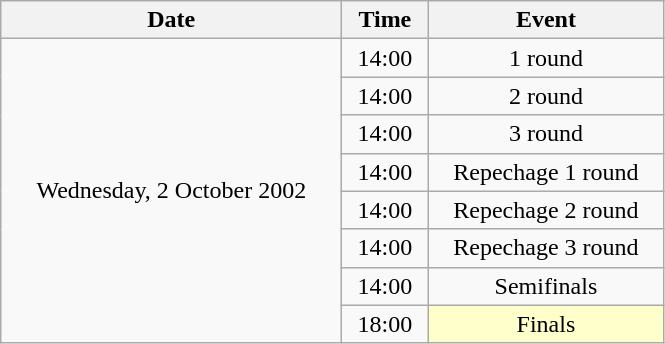<table class = "wikitable" style="text-align:center;">
<tr>
<th width=220>Date</th>
<th width=50>Time</th>
<th width=150>Event</th>
</tr>
<tr>
<td rowspan=8>Wednesday, 2 October 2002</td>
<td>14:00</td>
<td>1 round</td>
</tr>
<tr>
<td>14:00</td>
<td>2 round</td>
</tr>
<tr>
<td>14:00</td>
<td>3 round</td>
</tr>
<tr>
<td>14:00</td>
<td>Repechage 1 round</td>
</tr>
<tr>
<td>14:00</td>
<td>Repechage 2 round</td>
</tr>
<tr>
<td>14:00</td>
<td>Repechage 3 round</td>
</tr>
<tr>
<td>14:00</td>
<td>Semifinals</td>
</tr>
<tr>
<td>18:00</td>
<td bgcolor=ffffcc>Finals</td>
</tr>
</table>
